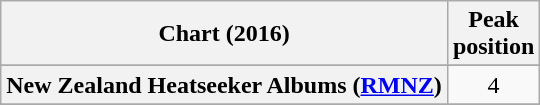<table class="wikitable sortable plainrowheaders" style="text-align:center">
<tr>
<th scope="col">Chart (2016)</th>
<th scope="col">Peak<br> position</th>
</tr>
<tr>
</tr>
<tr>
</tr>
<tr>
</tr>
<tr>
</tr>
<tr>
</tr>
<tr>
</tr>
<tr>
<th scope="row">New Zealand Heatseeker Albums (<a href='#'>RMNZ</a>)</th>
<td>4</td>
</tr>
<tr>
</tr>
<tr>
</tr>
<tr>
</tr>
<tr>
</tr>
<tr>
</tr>
<tr>
</tr>
</table>
